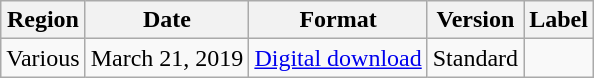<table class="wikitable sortable">
<tr>
<th>Region</th>
<th>Date</th>
<th>Format</th>
<th>Version</th>
<th>Label</th>
</tr>
<tr>
<td>Various</td>
<td>March 21, 2019</td>
<td><a href='#'>Digital download</a></td>
<td>Standard</td>
<td></td>
</tr>
</table>
